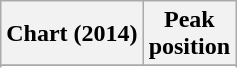<table class="wikitable sortable plainrowheaders">
<tr>
<th>Chart (2014)</th>
<th>Peak<br>position</th>
</tr>
<tr>
</tr>
<tr>
</tr>
</table>
